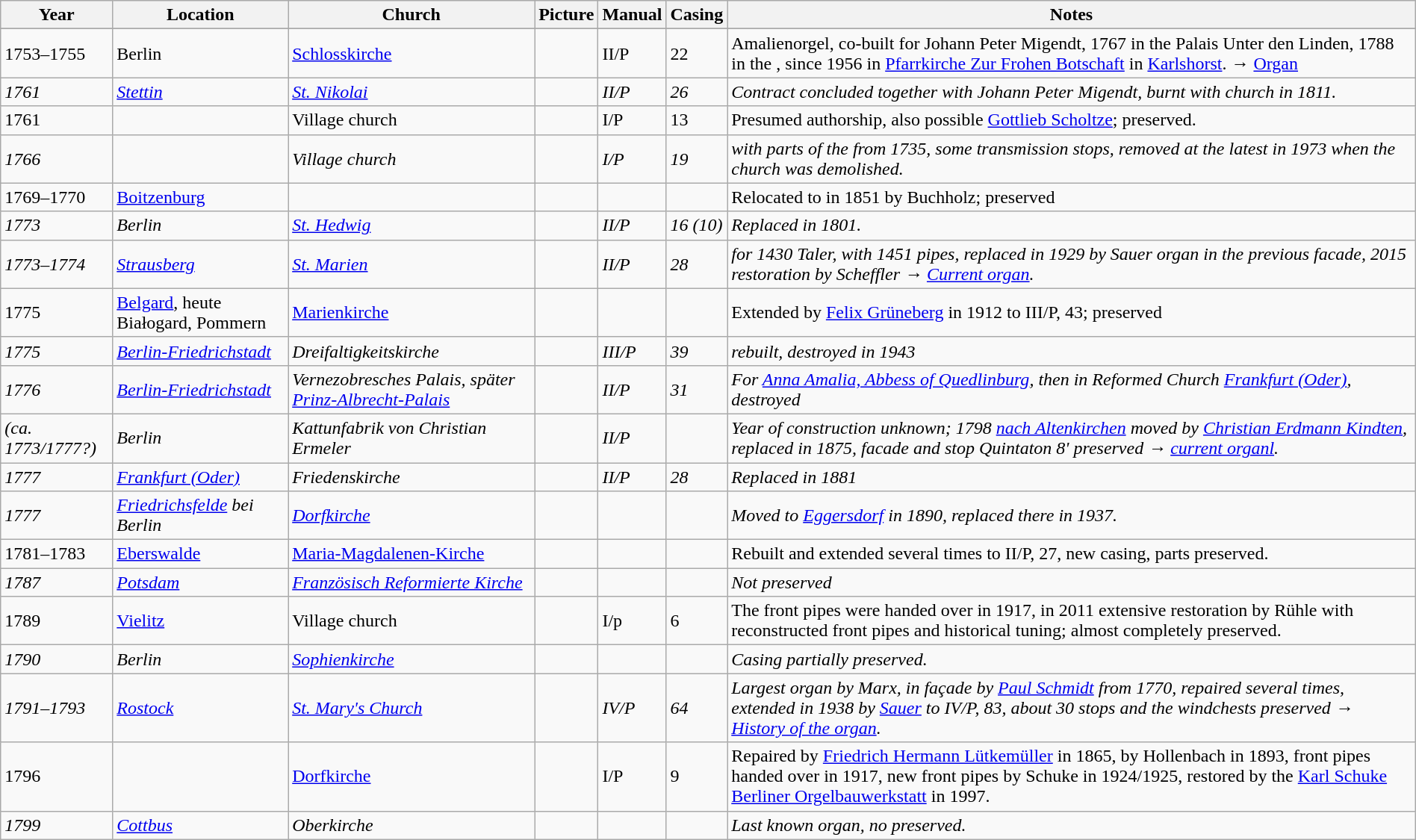<table class="wikitable sortable" width="100%">
<tr class="hintergrundfarbe5">
<th>Year</th>
<th>Location</th>
<th>Church</th>
<th class=unsortable>Picture</th>
<th>Manual</th>
<th>Casing</th>
<th class="unsortable">Notes</th>
</tr>
<tr>
</tr>
<tr>
<td>1753–1755</td>
<td>Berlin</td>
<td><a href='#'>Schlosskirche</a></td>
<td></td>
<td>II/P</td>
<td>22</td>
<td>Amalienorgel, co-built for Johann Peter Migendt, 1767 in the Palais Unter den Linden, 1788 in the , since 1956 in <a href='#'>Pfarrkirche Zur Frohen Botschaft</a> in <a href='#'>Karlshorst</a>. → <a href='#'>Organ</a></td>
</tr>
<tr style="font-style:italic;">
<td>1761</td>
<td><a href='#'>Stettin</a></td>
<td><a href='#'>St. Nikolai</a></td>
<td></td>
<td>II/P</td>
<td>26</td>
<td>Contract concluded together with Johann Peter Migendt, burnt with church in 1811.</td>
</tr>
<tr>
<td>1761</td>
<td></td>
<td>Village church</td>
<td></td>
<td>I/P</td>
<td>13</td>
<td>Presumed authorship, also possible <a href='#'>Gottlieb Scholtze</a>; preserved.</td>
</tr>
<tr style="font-style:italic;">
<td>1766</td>
<td></td>
<td>Village church</td>
<td></td>
<td>I/P</td>
<td>19</td>
<td>with parts of the  from 1735, some transmission stops, removed at the latest in 1973 when the church was demolished.</td>
</tr>
<tr>
<td>1769–1770</td>
<td><a href='#'>Boitzenburg</a></td>
<td></td>
<td></td>
<td></td>
<td></td>
<td>Relocated to  in 1851 by Buchholz; preserved</td>
</tr>
<tr style="font-style:italic;">
<td>1773</td>
<td>Berlin</td>
<td><a href='#'>St. Hedwig</a></td>
<td></td>
<td>II/P</td>
<td>16 (10)</td>
<td>Replaced in 1801.</td>
</tr>
<tr style="font-style:italic;">
<td>1773–1774</td>
<td><a href='#'>Strausberg</a></td>
<td><a href='#'>St. Marien</a></td>
<td></td>
<td>II/P</td>
<td>28</td>
<td>for 1430 Taler, with 1451 pipes, replaced in 1929 by Sauer organ in the previous facade, 2015 restoration by Scheffler → <a href='#'>Current organ</a>.</td>
</tr>
<tr>
<td>1775</td>
<td><a href='#'>Belgard</a>, heute Białogard, Pommern</td>
<td><a href='#'>Marienkirche</a></td>
<td></td>
<td></td>
<td></td>
<td>Extended by <a href='#'>Felix Grüneberg</a> in 1912 to III/P, 43; preserved</td>
</tr>
<tr style="font-style:italic;">
<td>1775</td>
<td><a href='#'>Berlin-Friedrichstadt</a></td>
<td>Dreifaltigkeitskirche</td>
<td></td>
<td>III/P</td>
<td>39</td>
<td>rebuilt, destroyed in 1943</td>
</tr>
<tr style="font-style:italic;">
<td>1776</td>
<td><a href='#'>Berlin-Friedrichstadt</a></td>
<td>Vernezobresches Palais, später <a href='#'>Prinz-Albrecht-Palais</a></td>
<td></td>
<td>II/P</td>
<td>31</td>
<td>For <a href='#'>Anna Amalia, Abbess of Quedlinburg</a>, then in Reformed Church <a href='#'>Frankfurt (Oder)</a>, destroyed</td>
</tr>
<tr style="font-style:italic;">
<td>(ca. 1773/1777?)</td>
<td>Berlin</td>
<td>Kattunfabrik von Christian Ermeler</td>
<td></td>
<td>II/P</td>
<td></td>
<td>Year of construction unknown; 1798 <a href='#'>nach Altenkirchen</a> moved by <a href='#'>Christian Erdmann Kindten</a>, replaced in 1875, facade and stop Quintaton 8' preserved → <a href='#'>current organl</a>.</td>
</tr>
<tr style="font-style:italic;">
<td>1777</td>
<td><a href='#'>Frankfurt (Oder)</a></td>
<td>Friedenskirche</td>
<td></td>
<td>II/P</td>
<td>28</td>
<td>Replaced in 1881</td>
</tr>
<tr style="font-style:italic;">
<td>1777</td>
<td><a href='#'>Friedrichsfelde</a> bei Berlin</td>
<td><a href='#'>Dorfkirche</a></td>
<td></td>
<td></td>
<td></td>
<td>Moved to <a href='#'>Eggersdorf</a> in 1890, replaced there in 1937.</td>
</tr>
<tr>
<td>1781–1783</td>
<td><a href='#'>Eberswalde</a></td>
<td><a href='#'>Maria-Magdalenen-Kirche</a></td>
<td></td>
<td></td>
<td></td>
<td>Rebuilt and extended several times to II/P, 27, new casing, parts preserved.</td>
</tr>
<tr style="font-style:italic;">
<td>1787</td>
<td><a href='#'>Potsdam</a></td>
<td><a href='#'>Französisch Reformierte Kirche</a></td>
<td></td>
<td></td>
<td></td>
<td>Not preserved</td>
</tr>
<tr>
<td>1789</td>
<td><a href='#'>Vielitz</a></td>
<td>Village church</td>
<td></td>
<td>I/p</td>
<td>6</td>
<td>The front pipes were handed over in 1917, in 2011 extensive restoration by Rühle with reconstructed front pipes and historical tuning; almost completely preserved.</td>
</tr>
<tr style="font-style:italic;">
<td>1790</td>
<td>Berlin</td>
<td><a href='#'>Sophienkirche</a></td>
<td></td>
<td></td>
<td></td>
<td>Casing partially preserved.</td>
</tr>
<tr style="font-style:italic;">
<td>1791–1793</td>
<td><a href='#'>Rostock</a></td>
<td><a href='#'>St. Mary's Church</a></td>
<td></td>
<td>IV/P</td>
<td>64</td>
<td>Largest organ by Marx, in façade by <a href='#'>Paul Schmidt</a> from 1770, repaired several times, extended in 1938 by <a href='#'>Sauer</a> to IV/P, 83, about 30 stops and the windchests preserved → <a href='#'>History of the organ</a>.</td>
</tr>
<tr>
<td>1796</td>
<td></td>
<td><a href='#'>Dorfkirche</a></td>
<td></td>
<td>I/P</td>
<td>9</td>
<td>Repaired by <a href='#'>Friedrich Hermann Lütkemüller</a> in 1865, by Hollenbach in 1893, front pipes handed over in 1917, new front pipes by Schuke in 1924/1925, restored by the <a href='#'>Karl Schuke Berliner Orgelbauwerkstatt</a> in 1997.</td>
</tr>
<tr style="font-style:italic;">
<td>1799</td>
<td><a href='#'>Cottbus</a></td>
<td>Oberkirche</td>
<td></td>
<td></td>
<td></td>
<td>Last known organ, no preserved.</td>
</tr>
</table>
